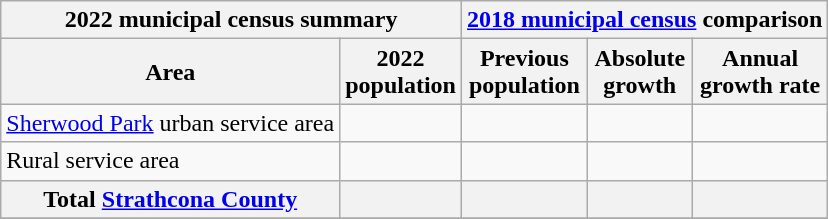<table class="wikitable sortable">
<tr>
<th colspan=2 class=unsortable>2022 municipal census summary</th>
<th colspan=3 class=unsortable><a href='#'>2018 municipal census</a> comparison</th>
</tr>
<tr>
<th>Area</th>
<th>2022<br>population</th>
<th>Previous<br>population</th>
<th>Absolute<br>growth</th>
<th>Annual<br>growth rate</th>
</tr>
<tr>
<td><a href='#'>Sherwood Park</a> urban service area</td>
<td align=center></td>
<td align=center></td>
<td align=center></td>
<td align=center></td>
</tr>
<tr>
<td>Rural service area</td>
<td align=center></td>
<td align=center></td>
<td align=center></td>
<td align=center></td>
</tr>
<tr>
<th>Total <a href='#'>Strathcona County</a></th>
<th align=center></th>
<th align=center></th>
<th align=center></th>
<th align=center></th>
</tr>
<tr>
</tr>
</table>
